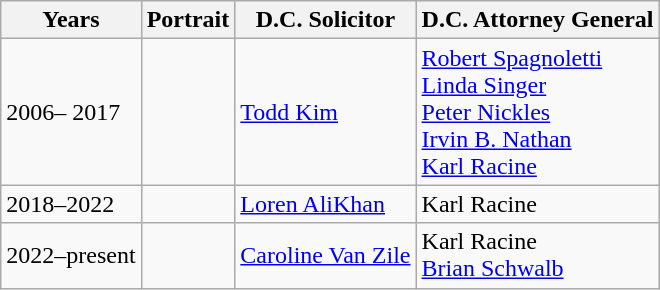<table class="wikitable">
<tr>
<th>Years</th>
<th>Portrait</th>
<th>D.C. Solicitor</th>
<th>D.C. Attorney General</th>
</tr>
<tr>
<td>2006– 2017</td>
<td></td>
<td><a href='#'>Todd Kim</a></td>
<td><a href='#'>Robert Spagnoletti</a><br><a href='#'>Linda Singer</a><br><a href='#'>Peter Nickles</a><br><a href='#'>Irvin B. Nathan</a><br><a href='#'>Karl Racine</a></td>
</tr>
<tr>
<td>2018–2022</td>
<td></td>
<td><a href='#'>Loren AliKhan</a></td>
<td>Karl Racine</td>
</tr>
<tr>
<td>2022–present</td>
<td></td>
<td><a href='#'>Caroline Van Zile</a></td>
<td>Karl Racine<br><a href='#'>Brian Schwalb</a></td>
</tr>
</table>
